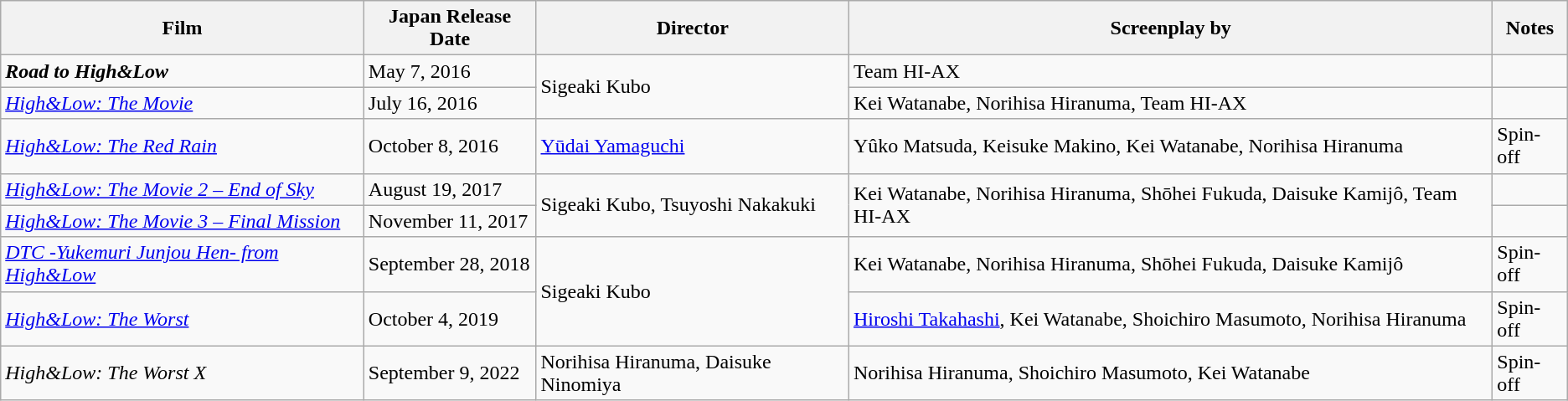<table class="wikitable">
<tr>
<th>Film</th>
<th>Japan Release Date</th>
<th>Director</th>
<th>Screenplay by</th>
<th>Notes</th>
</tr>
<tr>
<td><strong><em>Road to High&Low</em></strong></td>
<td>May 7, 2016</td>
<td rowspan="2">Sigeaki Kubo</td>
<td>Team HI-AX</td>
<td></td>
</tr>
<tr>
<td><em><a href='#'>High&Low: The Movie</a></em></td>
<td>July 16, 2016</td>
<td>Kei Watanabe, Norihisa Hiranuma, Team HI-AX</td>
<td></td>
</tr>
<tr>
<td><em><a href='#'>High&Low: The Red Rain</a></em></td>
<td>October 8, 2016</td>
<td><a href='#'>Yūdai Yamaguchi</a></td>
<td>Yûko Matsuda, Keisuke Makino, Kei Watanabe, Norihisa Hiranuma</td>
<td>Spin-off</td>
</tr>
<tr>
<td><em><a href='#'>High&Low: The Movie 2 – End of Sky</a></em></td>
<td>August 19, 2017</td>
<td rowspan="2">Sigeaki Kubo, Tsuyoshi Nakakuki</td>
<td rowspan="2">Kei Watanabe, Norihisa Hiranuma, Shōhei Fukuda, Daisuke Kamijô, Team HI-AX</td>
<td></td>
</tr>
<tr>
<td><em><a href='#'>High&Low: The Movie 3 – Final Mission</a></em></td>
<td>November 11, 2017</td>
<td></td>
</tr>
<tr>
<td><em><a href='#'>DTC -Yukemuri Junjou Hen- from High&Low</a></em></td>
<td>September 28, 2018</td>
<td rowspan="2">Sigeaki Kubo</td>
<td>Kei Watanabe, Norihisa Hiranuma, Shōhei Fukuda, Daisuke Kamijô</td>
<td>Spin-off</td>
</tr>
<tr>
<td><em><a href='#'>High&Low: The Worst</a></em></td>
<td>October 4, 2019</td>
<td><a href='#'>Hiroshi Takahashi</a>, Kei Watanabe, Shoichiro Masumoto, Norihisa Hiranuma</td>
<td>Spin-off</td>
</tr>
<tr>
<td><em>High&Low: The Worst X</em></td>
<td>September 9, 2022</td>
<td>Norihisa Hiranuma, Daisuke Ninomiya</td>
<td>Norihisa Hiranuma, Shoichiro Masumoto, Kei Watanabe</td>
<td>Spin-off</td>
</tr>
</table>
